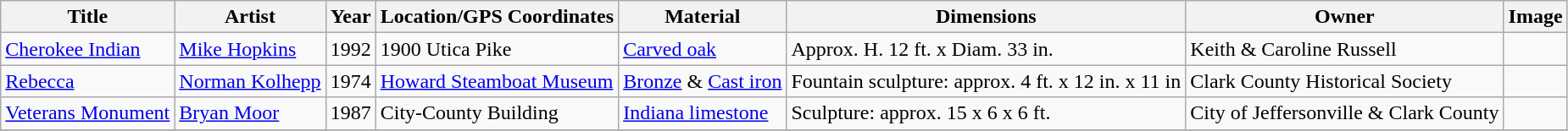<table class="wikitable sortable">
<tr>
<th>Title</th>
<th>Artist</th>
<th>Year</th>
<th>Location/GPS Coordinates</th>
<th>Material</th>
<th>Dimensions</th>
<th>Owner</th>
<th>Image</th>
</tr>
<tr>
<td><a href='#'>Cherokee Indian</a></td>
<td><a href='#'>Mike Hopkins</a></td>
<td>1992</td>
<td>1900 Utica Pike</td>
<td><a href='#'>Carved oak</a></td>
<td>Approx. H. 12 ft. x Diam. 33 in.</td>
<td>Keith & Caroline Russell</td>
<td></td>
</tr>
<tr>
<td><a href='#'>Rebecca</a></td>
<td><a href='#'>Norman Kolhepp</a></td>
<td>1974</td>
<td><a href='#'>Howard Steamboat Museum</a></td>
<td><a href='#'>Bronze</a> & <a href='#'>Cast iron</a></td>
<td>Fountain sculpture: approx. 4 ft. x 12 in. x 11 in</td>
<td>Clark County Historical Society</td>
<td></td>
</tr>
<tr>
<td><a href='#'>Veterans Monument</a></td>
<td><a href='#'>Bryan Moor</a></td>
<td>1987</td>
<td>City-County Building </td>
<td><a href='#'>Indiana limestone</a></td>
<td>Sculpture: approx. 15 x 6 x 6 ft.</td>
<td>City of Jeffersonville & Clark County</td>
<td></td>
</tr>
<tr>
</tr>
</table>
